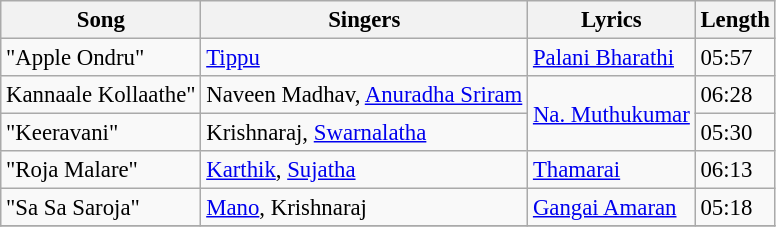<table class="wikitable" style="font-size: 95%;">
<tr>
<th>Song</th>
<th>Singers</th>
<th>Lyrics</th>
<th>Length</th>
</tr>
<tr>
<td>"Apple Ondru"</td>
<td><a href='#'>Tippu</a></td>
<td><a href='#'>Palani Bharathi</a></td>
<td>05:57</td>
</tr>
<tr>
<td>Kannaale Kollaathe"</td>
<td>Naveen Madhav, <a href='#'>Anuradha Sriram</a></td>
<td rowspan=2><a href='#'>Na. Muthukumar</a></td>
<td>06:28</td>
</tr>
<tr>
<td>"Keeravani"</td>
<td>Krishnaraj, <a href='#'>Swarnalatha</a></td>
<td>05:30</td>
</tr>
<tr>
<td>"Roja Malare"</td>
<td><a href='#'>Karthik</a>, <a href='#'>Sujatha</a></td>
<td><a href='#'>Thamarai</a></td>
<td>06:13</td>
</tr>
<tr>
<td>"Sa Sa Saroja"</td>
<td><a href='#'>Mano</a>, Krishnaraj</td>
<td><a href='#'>Gangai Amaran</a></td>
<td>05:18</td>
</tr>
<tr>
</tr>
</table>
